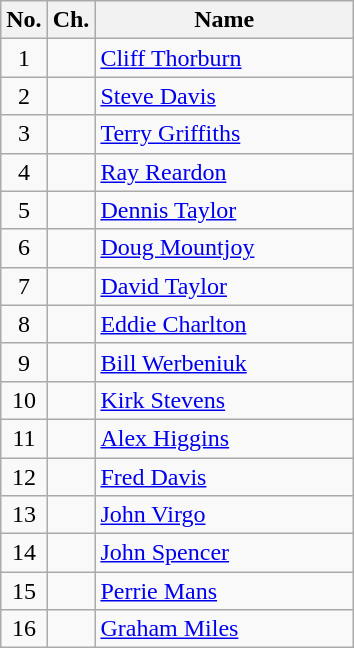<table class="wikitable" style="text-align: center;">
<tr>
<th>No.</th>
<th>Ch.</th>
<th width=165>Name</th>
</tr>
<tr>
<td>1</td>
<td></td>
<td style="text-align:left;"> <a href='#'>Cliff Thorburn</a></td>
</tr>
<tr>
<td>2</td>
<td></td>
<td style="text-align:left;"> <a href='#'>Steve Davis</a></td>
</tr>
<tr>
<td>3</td>
<td></td>
<td style="text-align:left;"> <a href='#'>Terry Griffiths</a></td>
</tr>
<tr>
<td>4</td>
<td></td>
<td style="text-align:left;"> <a href='#'>Ray Reardon</a></td>
</tr>
<tr>
<td>5</td>
<td></td>
<td style="text-align:left;"> <a href='#'>Dennis Taylor</a></td>
</tr>
<tr>
<td>6</td>
<td></td>
<td style="text-align:left;"> <a href='#'>Doug Mountjoy</a></td>
</tr>
<tr>
<td>7</td>
<td></td>
<td style="text-align:left;"> <a href='#'>David Taylor</a></td>
</tr>
<tr>
<td>8</td>
<td></td>
<td style="text-align:left;"> <a href='#'>Eddie Charlton</a></td>
</tr>
<tr>
<td>9</td>
<td></td>
<td style="text-align:left;"> <a href='#'>Bill Werbeniuk</a></td>
</tr>
<tr>
<td>10</td>
<td></td>
<td style="text-align:left;"> <a href='#'>Kirk Stevens</a></td>
</tr>
<tr>
<td>11</td>
<td></td>
<td style="text-align:left;"> <a href='#'>Alex Higgins</a></td>
</tr>
<tr>
<td>12</td>
<td></td>
<td style="text-align:left;"> <a href='#'>Fred Davis</a></td>
</tr>
<tr>
<td>13</td>
<td></td>
<td style="text-align:left;"> <a href='#'>John Virgo</a></td>
</tr>
<tr>
<td>14</td>
<td></td>
<td style="text-align:left;"> <a href='#'>John Spencer</a></td>
</tr>
<tr>
<td>15</td>
<td></td>
<td style="text-align:left;"> <a href='#'>Perrie Mans</a></td>
</tr>
<tr>
<td>16</td>
<td></td>
<td style="text-align:left;"> <a href='#'>Graham Miles</a></td>
</tr>
</table>
